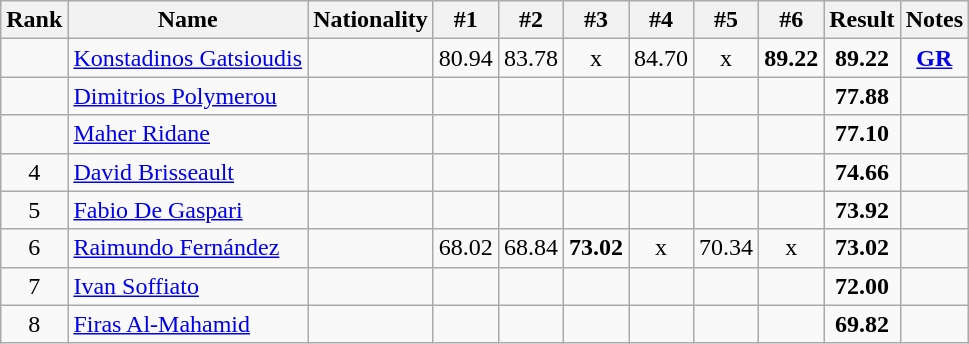<table class="wikitable sortable" style="text-align:center">
<tr>
<th>Rank</th>
<th>Name</th>
<th>Nationality</th>
<th>#1</th>
<th>#2</th>
<th>#3</th>
<th>#4</th>
<th>#5</th>
<th>#6</th>
<th>Result</th>
<th>Notes</th>
</tr>
<tr>
<td></td>
<td align=left><a href='#'>Konstadinos Gatsioudis</a></td>
<td align=left></td>
<td>80.94</td>
<td>83.78</td>
<td>x</td>
<td>84.70</td>
<td>x</td>
<td><strong>89.22</strong></td>
<td><strong>89.22</strong></td>
<td><strong><a href='#'>GR</a></strong></td>
</tr>
<tr>
<td></td>
<td align=left><a href='#'>Dimitrios Polymerou</a></td>
<td align=left></td>
<td></td>
<td></td>
<td></td>
<td></td>
<td></td>
<td></td>
<td><strong>77.88</strong></td>
<td></td>
</tr>
<tr>
<td></td>
<td align=left><a href='#'>Maher Ridane</a></td>
<td align=left></td>
<td></td>
<td></td>
<td></td>
<td></td>
<td></td>
<td></td>
<td><strong>77.10</strong></td>
<td></td>
</tr>
<tr>
<td>4</td>
<td align=left><a href='#'>David Brisseault</a></td>
<td align=left></td>
<td></td>
<td></td>
<td></td>
<td></td>
<td></td>
<td></td>
<td><strong>74.66</strong></td>
<td></td>
</tr>
<tr>
<td>5</td>
<td align=left><a href='#'>Fabio De Gaspari</a></td>
<td align=left></td>
<td></td>
<td></td>
<td></td>
<td></td>
<td></td>
<td></td>
<td><strong>73.92</strong></td>
<td></td>
</tr>
<tr>
<td>6</td>
<td align=left><a href='#'>Raimundo Fernández</a></td>
<td align=left></td>
<td>68.02</td>
<td>68.84</td>
<td><strong>73.02</strong></td>
<td>x</td>
<td>70.34</td>
<td>x</td>
<td><strong>73.02</strong></td>
<td></td>
</tr>
<tr>
<td>7</td>
<td align=left><a href='#'>Ivan Soffiato</a></td>
<td align=left></td>
<td></td>
<td></td>
<td></td>
<td></td>
<td></td>
<td></td>
<td><strong>72.00</strong></td>
<td></td>
</tr>
<tr>
<td>8</td>
<td align=left><a href='#'>Firas Al-Mahamid</a></td>
<td align=left></td>
<td></td>
<td></td>
<td></td>
<td></td>
<td></td>
<td></td>
<td><strong>69.82</strong></td>
<td></td>
</tr>
</table>
